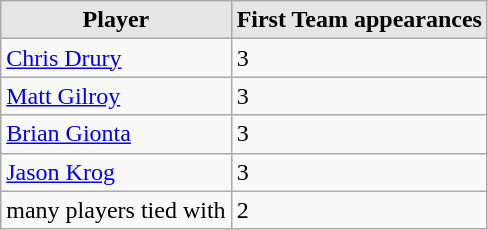<table class="wikitable">
<tr>
<th style="background:#e5e5e5;">Player</th>
<th style="background:#e5e5e5;">First Team appearances</th>
</tr>
<tr>
<td><a href='#'>Chris Drury</a></td>
<td>3</td>
</tr>
<tr>
<td><a href='#'>Matt Gilroy</a></td>
<td>3</td>
</tr>
<tr>
<td><a href='#'>Brian Gionta</a></td>
<td>3</td>
</tr>
<tr>
<td><a href='#'>Jason Krog</a></td>
<td>3</td>
</tr>
<tr>
<td>many players tied with</td>
<td>2</td>
</tr>
</table>
